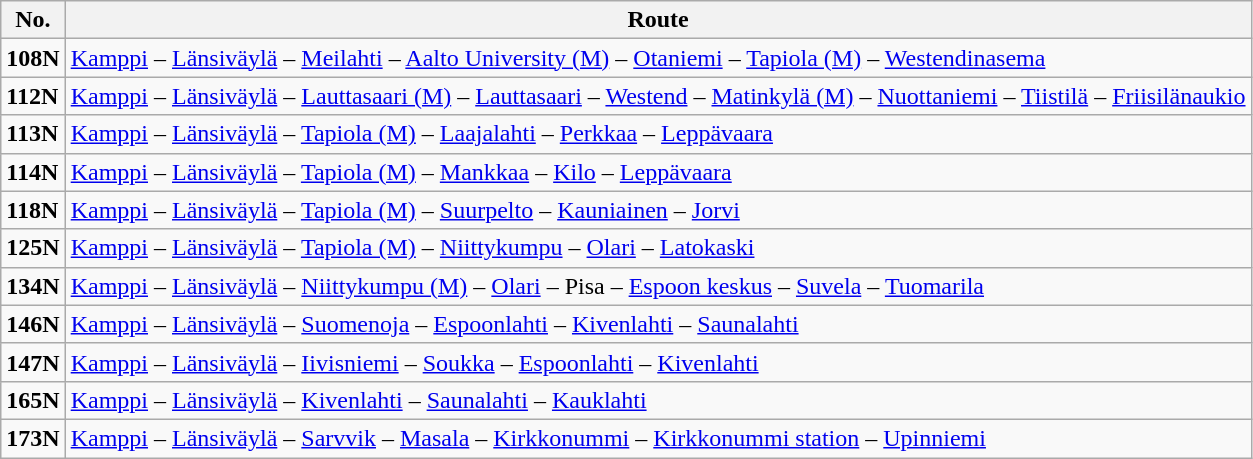<table class="wikitable mw-collapsible mw-collapsed">
<tr>
<th>No.</th>
<th>Route</th>
</tr>
<tr>
<td><strong>108N</strong></td>
<td><a href='#'>Kamppi</a> – <a href='#'>Länsiväylä</a> – <a href='#'>Meilahti</a> – <a href='#'>Aalto University (M)</a> – <a href='#'>Otaniemi</a> – <a href='#'>Tapiola (M)</a> – <a href='#'>Westendinasema</a></td>
</tr>
<tr>
<td><strong>112N</strong></td>
<td><a href='#'>Kamppi</a> – <a href='#'>Länsiväylä</a> – <a href='#'>Lauttasaari (M)</a> – <a href='#'>Lauttasaari</a> – <a href='#'>Westend</a> – <a href='#'>Matinkylä (M)</a> – <a href='#'>Nuottaniemi</a> – <a href='#'>Tiistilä</a> – <a href='#'>Friisilänaukio</a></td>
</tr>
<tr>
<td><strong>113N</strong></td>
<td><a href='#'>Kamppi</a> – <a href='#'>Länsiväylä</a> – <a href='#'>Tapiola (M)</a> – <a href='#'>Laajalahti</a> – <a href='#'>Perkkaa</a> – <a href='#'>Leppävaara</a></td>
</tr>
<tr>
<td><strong>114N</strong></td>
<td><a href='#'>Kamppi</a> – <a href='#'>Länsiväylä</a> – <a href='#'>Tapiola (M)</a> – <a href='#'>Mankkaa</a> – <a href='#'>Kilo</a> – <a href='#'>Leppävaara</a></td>
</tr>
<tr>
<td><strong>118N</strong></td>
<td><a href='#'>Kamppi</a> – <a href='#'>Länsiväylä</a> – <a href='#'>Tapiola (M)</a> – <a href='#'>Suurpelto</a> – <a href='#'>Kauniainen</a> – <a href='#'>Jorvi</a></td>
</tr>
<tr>
<td><strong>125N</strong></td>
<td><a href='#'>Kamppi</a> – <a href='#'>Länsiväylä</a> – <a href='#'>Tapiola (M)</a> – <a href='#'>Niittykumpu</a> – <a href='#'>Olari</a> – <a href='#'>Latokaski</a></td>
</tr>
<tr>
<td><strong>134N</strong></td>
<td><a href='#'>Kamppi</a> – <a href='#'>Länsiväylä</a> – <a href='#'>Niittykumpu (M)</a> – <a href='#'>Olari</a> – Pisa – <a href='#'>Espoon keskus</a> – <a href='#'>Suvela</a> – <a href='#'>Tuomarila</a></td>
</tr>
<tr>
<td><strong>146N</strong></td>
<td><a href='#'>Kamppi</a> – <a href='#'>Länsiväylä</a> – <a href='#'>Suomenoja</a> – <a href='#'>Espoonlahti</a> – <a href='#'>Kivenlahti</a> – <a href='#'>Saunalahti</a></td>
</tr>
<tr>
<td><strong>147N</strong></td>
<td><a href='#'>Kamppi</a> – <a href='#'>Länsiväylä</a> – <a href='#'>Iivisniemi</a> – <a href='#'>Soukka</a> – <a href='#'>Espoonlahti</a> – <a href='#'>Kivenlahti</a></td>
</tr>
<tr>
<td><strong>165N</strong></td>
<td><a href='#'>Kamppi</a> – <a href='#'>Länsiväylä</a> – <a href='#'>Kivenlahti</a> – <a href='#'>Saunalahti</a> – <a href='#'>Kauklahti</a></td>
</tr>
<tr>
<td><strong>173N</strong></td>
<td><a href='#'>Kamppi</a> – <a href='#'>Länsiväylä</a> – <a href='#'>Sarvvik</a> – <a href='#'>Masala</a> – <a href='#'>Kirkkonummi</a> – <a href='#'>Kirkkonummi station</a> – <a href='#'>Upinniemi</a></td>
</tr>
</table>
